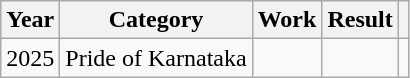<table class="wikitable sortable plainrowheaders">
<tr>
<th scope="col">Year</th>
<th scope="col">Category</th>
<th scope="col">Work</th>
<th scope="col">Result</th>
<th scope="col" class="unsortable"></th>
</tr>
<tr>
<td>2025</td>
<td>Pride of Karnataka</td>
<td></td>
<td></td>
<td></td>
</tr>
</table>
